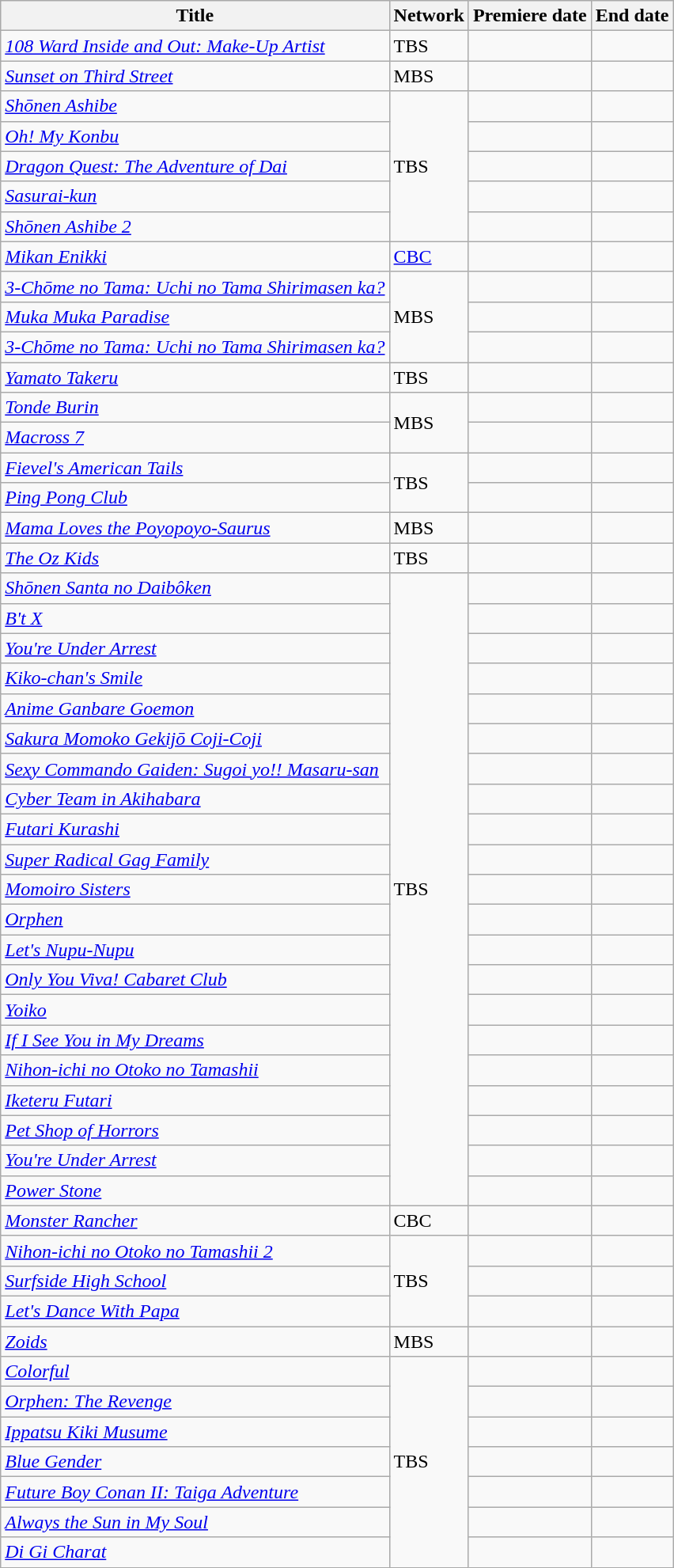<table class="wikitable sortable">
<tr>
<th>Title</th>
<th>Network</th>
<th>Premiere date</th>
<th>End date</th>
</tr>
<tr>
<td><em><a href='#'>108 Ward Inside and Out: Make-Up Artist</a></em></td>
<td>TBS</td>
<td></td>
<td></td>
</tr>
<tr>
<td><em><a href='#'>Sunset on Third Street</a></em></td>
<td>MBS</td>
<td></td>
<td></td>
</tr>
<tr>
<td><em><a href='#'>Shōnen Ashibe</a></em></td>
<td rowspan="5">TBS</td>
<td></td>
<td></td>
</tr>
<tr>
<td><em><a href='#'>Oh! My Konbu</a></em></td>
<td></td>
<td></td>
</tr>
<tr>
<td><em><a href='#'>Dragon Quest: The Adventure of Dai</a></em></td>
<td></td>
<td></td>
</tr>
<tr>
<td><em><a href='#'>Sasurai-kun</a></em></td>
<td></td>
<td></td>
</tr>
<tr>
<td><em><a href='#'>Shōnen Ashibe 2</a></em></td>
<td></td>
<td></td>
</tr>
<tr>
<td><em><a href='#'>Mikan Enikki</a></em></td>
<td><a href='#'>CBC</a></td>
<td></td>
<td></td>
</tr>
<tr>
<td><em><a href='#'>3-Chōme no Tama: Uchi no Tama Shirimasen ka?</a></em></td>
<td rowspan="3">MBS</td>
<td></td>
<td></td>
</tr>
<tr>
<td><em><a href='#'>Muka Muka Paradise</a></em></td>
<td></td>
<td></td>
</tr>
<tr>
<td><em><a href='#'>3-Chōme no Tama: Uchi no Tama Shirimasen ka?</a></em></td>
<td></td>
<td></td>
</tr>
<tr>
<td><em><a href='#'>Yamato Takeru</a></em></td>
<td>TBS</td>
<td></td>
<td></td>
</tr>
<tr>
<td><em><a href='#'>Tonde Burin</a></em></td>
<td rowspan="2">MBS</td>
<td></td>
<td></td>
</tr>
<tr>
<td><em><a href='#'>Macross 7</a></em></td>
<td></td>
<td></td>
</tr>
<tr>
<td><em><a href='#'>Fievel's American Tails</a></em></td>
<td rowspan="2">TBS</td>
<td></td>
<td></td>
</tr>
<tr>
<td><em><a href='#'>Ping Pong Club</a></em></td>
<td></td>
<td></td>
</tr>
<tr>
<td><em><a href='#'>Mama Loves the Poyopoyo-Saurus</a></em></td>
<td>MBS</td>
<td></td>
<td></td>
</tr>
<tr>
<td><em><a href='#'>The Oz Kids</a></em></td>
<td>TBS</td>
<td></td>
<td></td>
</tr>
<tr>
<td><em><a href='#'>Shōnen Santa no Daibôken</a></em></td>
<td rowspan="21">TBS</td>
<td></td>
<td></td>
</tr>
<tr>
<td><em><a href='#'>B't X</a></em></td>
<td></td>
<td></td>
</tr>
<tr>
<td><em><a href='#'>You're Under Arrest</a></em></td>
<td></td>
<td></td>
</tr>
<tr>
<td><em><a href='#'>Kiko-chan's Smile</a></em></td>
<td></td>
<td></td>
</tr>
<tr>
<td><em><a href='#'>Anime Ganbare Goemon</a></em></td>
<td></td>
<td></td>
</tr>
<tr>
<td><em><a href='#'>Sakura Momoko Gekijō Coji-Coji</a></em></td>
<td></td>
<td></td>
</tr>
<tr>
<td><em><a href='#'>Sexy Commando Gaiden: Sugoi yo!! Masaru-san</a></em></td>
<td></td>
<td></td>
</tr>
<tr>
<td><em><a href='#'>Cyber Team in Akihabara</a></em></td>
<td></td>
<td></td>
</tr>
<tr>
<td><em><a href='#'>Futari Kurashi</a></em></td>
<td></td>
<td></td>
</tr>
<tr>
<td><em><a href='#'>Super Radical Gag Family</a></em></td>
<td></td>
<td></td>
</tr>
<tr>
<td><em><a href='#'>Momoiro Sisters</a></em></td>
<td></td>
<td></td>
</tr>
<tr>
<td><em><a href='#'>Orphen</a></em></td>
<td></td>
<td></td>
</tr>
<tr>
<td><em><a href='#'>Let's Nupu-Nupu</a></em></td>
<td></td>
<td></td>
</tr>
<tr>
<td><em><a href='#'>Only You Viva! Cabaret Club</a></em></td>
<td></td>
<td></td>
</tr>
<tr>
<td><em><a href='#'>Yoiko</a></em></td>
<td></td>
<td></td>
</tr>
<tr>
<td><em><a href='#'>If I See You in My Dreams</a></em></td>
<td></td>
<td></td>
</tr>
<tr>
<td><em><a href='#'>Nihon-ichi no Otoko no Tamashii</a></em></td>
<td></td>
<td></td>
</tr>
<tr>
<td><em><a href='#'>Iketeru Futari</a></em></td>
<td></td>
<td></td>
</tr>
<tr>
<td><em><a href='#'>Pet Shop of Horrors</a></em></td>
<td></td>
<td></td>
</tr>
<tr>
<td><em><a href='#'>You're Under Arrest</a></em></td>
<td></td>
<td></td>
</tr>
<tr>
<td><em><a href='#'>Power Stone</a></em></td>
<td></td>
<td></td>
</tr>
<tr>
<td><em><a href='#'>Monster Rancher</a></em></td>
<td>CBC</td>
<td></td>
<td></td>
</tr>
<tr>
<td><em><a href='#'>Nihon-ichi no Otoko no Tamashii 2</a></em></td>
<td rowspan="3">TBS</td>
<td></td>
<td></td>
</tr>
<tr>
<td><em><a href='#'>Surfside High School</a></em></td>
<td></td>
<td></td>
</tr>
<tr>
<td><em><a href='#'>Let's Dance With Papa</a></em></td>
<td></td>
<td></td>
</tr>
<tr>
<td><em><a href='#'>Zoids</a></em></td>
<td>MBS</td>
<td></td>
<td></td>
</tr>
<tr>
<td><em><a href='#'>Colorful</a></em></td>
<td rowspan="7">TBS</td>
<td></td>
<td></td>
</tr>
<tr>
<td><em><a href='#'>Orphen: The Revenge</a></em></td>
<td></td>
<td></td>
</tr>
<tr>
<td><em><a href='#'>Ippatsu Kiki Musume</a></em></td>
<td></td>
<td></td>
</tr>
<tr>
<td><em><a href='#'>Blue Gender</a></em></td>
<td></td>
<td></td>
</tr>
<tr>
<td><em><a href='#'>Future Boy Conan II: Taiga Adventure</a></em></td>
<td></td>
<td></td>
</tr>
<tr>
<td><em><a href='#'>Always the Sun in My Soul</a></em></td>
<td></td>
<td></td>
</tr>
<tr>
<td><em><a href='#'>Di Gi Charat</a></em></td>
<td></td>
<td></td>
</tr>
</table>
